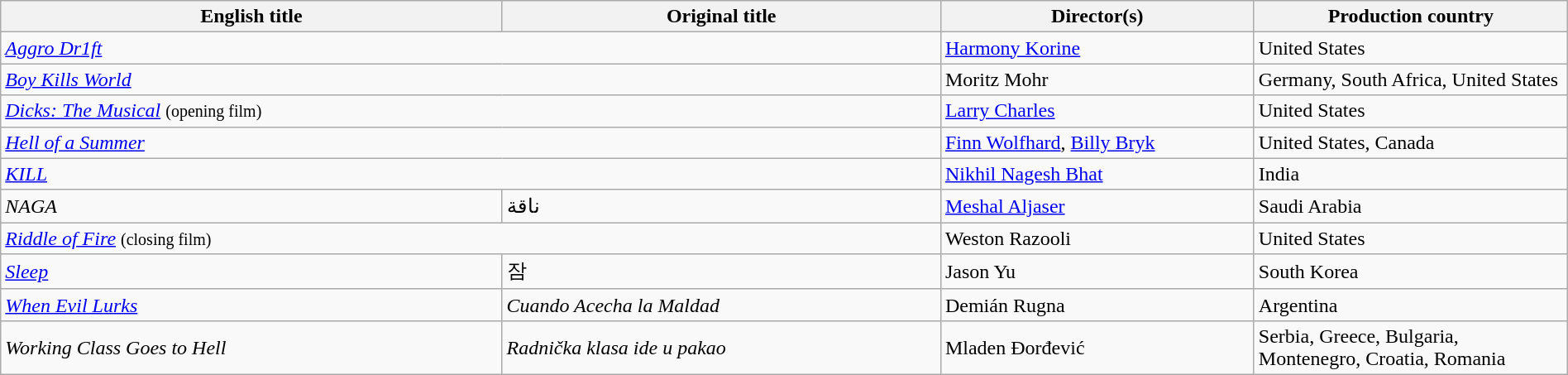<table class="sortable wikitable" width="100%" cellpadding="5">
<tr>
<th scope="col" width="32%">English title</th>
<th scope="col" width="28%">Original title</th>
<th scope="col" width="20%">Director(s)</th>
<th scope="col" width="20%">Production country</th>
</tr>
<tr>
<td colspan=2><em><a href='#'>Aggro Dr1ft</a></em></td>
<td><a href='#'>Harmony Korine</a></td>
<td>United States</td>
</tr>
<tr>
<td colspan=2><em><a href='#'>Boy Kills World</a></em></td>
<td>Moritz Mohr</td>
<td>Germany, South Africa, United States</td>
</tr>
<tr>
<td colspan=2><em><a href='#'>Dicks: The Musical</a></em> <small>(opening film)</small></td>
<td><a href='#'>Larry Charles</a></td>
<td>United States</td>
</tr>
<tr>
<td colspan=2><em><a href='#'>Hell of a Summer</a></em></td>
<td><a href='#'>Finn Wolfhard</a>, <a href='#'>Billy Bryk</a></td>
<td>United States, Canada</td>
</tr>
<tr>
<td colspan=2><em><a href='#'>KILL</a></em></td>
<td><a href='#'>Nikhil Nagesh Bhat</a></td>
<td>India</td>
</tr>
<tr>
<td><em>NAGA</em></td>
<td>ناقة</td>
<td><a href='#'>Meshal Aljaser</a></td>
<td>Saudi Arabia</td>
</tr>
<tr>
<td colspan=2><em><a href='#'>Riddle of Fire</a></em> <small>(closing film)</small></td>
<td>Weston Razooli</td>
<td>United States</td>
</tr>
<tr>
<td><em><a href='#'>Sleep</a></em></td>
<td>잠</td>
<td>Jason Yu</td>
<td>South Korea</td>
</tr>
<tr>
<td><em><a href='#'>When Evil Lurks</a></em></td>
<td><em>Cuando Acecha la Maldad</em></td>
<td>Demián Rugna</td>
<td>Argentina</td>
</tr>
<tr>
<td><em>Working Class Goes to Hell</em></td>
<td><em>Radnička klasa ide u pakao</em></td>
<td>Mladen Đorđević</td>
<td>Serbia, Greece, Bulgaria, Montenegro, Croatia, Romania</td>
</tr>
</table>
